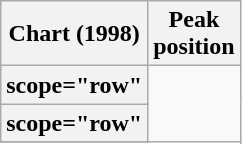<table class="wikitable sortable plainrowheaders" style="text-align:center;">
<tr>
<th scope="col">Chart (1998)</th>
<th scope="col">Peak<br>position</th>
</tr>
<tr>
<th>scope="row"</th>
</tr>
<tr>
<th>scope="row"</th>
</tr>
<tr>
</tr>
</table>
